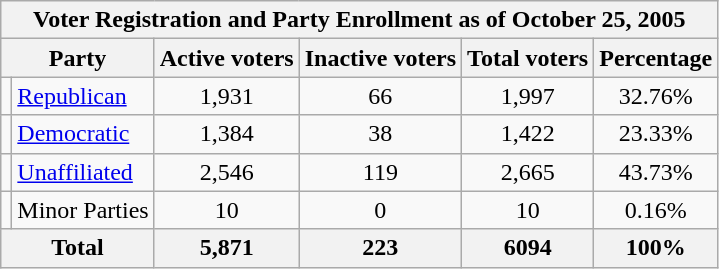<table class="wikitable">
<tr>
<th colspan="6">Voter Registration and Party Enrollment as of October 25, 2005</th>
</tr>
<tr>
<th colspan="2">Party</th>
<th>Active voters</th>
<th>Inactive voters</th>
<th>Total voters</th>
<th>Percentage</th>
</tr>
<tr>
<td></td>
<td><a href='#'>Republican</a></td>
<td align="center">1,931</td>
<td align="center">66</td>
<td align="center">1,997</td>
<td align="center">32.76%</td>
</tr>
<tr>
<td></td>
<td><a href='#'>Democratic</a></td>
<td align="center">1,384</td>
<td align="center">38</td>
<td align="center">1,422</td>
<td align="center">23.33%</td>
</tr>
<tr>
<td></td>
<td><a href='#'>Unaffiliated</a></td>
<td align="center">2,546</td>
<td align="center">119</td>
<td align="center">2,665</td>
<td align="center">43.73%</td>
</tr>
<tr>
<td></td>
<td>Minor Parties</td>
<td align="center">10</td>
<td align="center">0</td>
<td align="center">10</td>
<td align="center">0.16%</td>
</tr>
<tr>
<th colspan="2">Total</th>
<th align="center">5,871</th>
<th align="center">223</th>
<th align="center">6094</th>
<th align="center">100%</th>
</tr>
</table>
